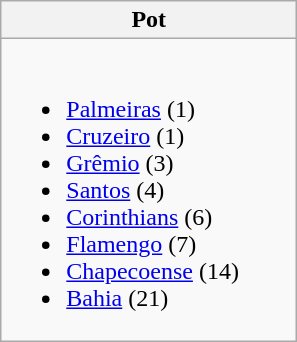<table class="wikitable">
<tr>
<th width="190">Pot</th>
</tr>
<tr>
<td><br><ul><li> <a href='#'>Palmeiras</a> (1)</li><li> <a href='#'>Cruzeiro</a> (1)</li><li> <a href='#'>Grêmio</a> (3)</li><li> <a href='#'>Santos</a> (4)</li><li> <a href='#'>Corinthians</a> (6)</li><li> <a href='#'>Flamengo</a> (7)</li><li> <a href='#'>Chapecoense</a> (14)</li><li> <a href='#'>Bahia</a> (21)</li></ul></td>
</tr>
</table>
